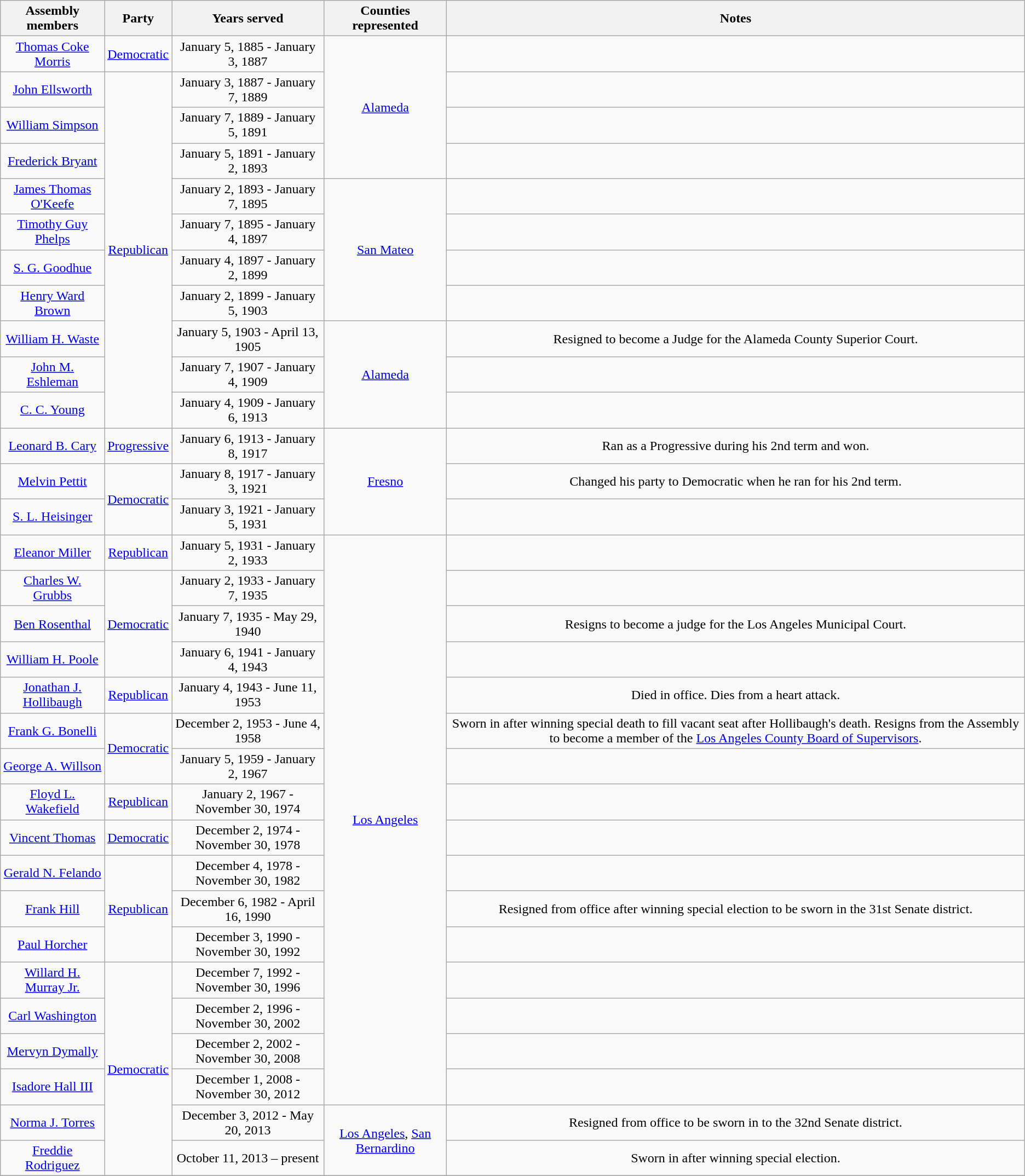<table class=wikitable style="text-align:center">
<tr>
<th>Assembly members</th>
<th>Party</th>
<th>Years served</th>
<th>Counties represented</th>
<th>Notes</th>
</tr>
<tr>
<td><a href='#'>Thomas Coke Morris</a></td>
<td><a href='#'>Democratic</a></td>
<td>January 5, 1885 - January 3, 1887</td>
<td rowspan=4><a href='#'>Alameda</a></td>
<td></td>
</tr>
<tr>
<td><a href='#'>John Ellsworth</a></td>
<td rowspan=11 ><a href='#'>Republican</a></td>
<td>January 3, 1887 - January 7, 1889</td>
<td></td>
</tr>
<tr>
<td><a href='#'>William Simpson</a></td>
<td>January 7, 1889 - January 5, 1891</td>
<td></td>
</tr>
<tr>
<td><a href='#'>Frederick Bryant</a></td>
<td>January 5, 1891 - January 2, 1893</td>
<td></td>
</tr>
<tr>
<td><a href='#'>James Thomas O'Keefe</a></td>
<td>January 2, 1893 - January 7, 1895</td>
<td rowspan=4><a href='#'>San Mateo</a></td>
<td></td>
</tr>
<tr>
<td><a href='#'>Timothy Guy Phelps</a></td>
<td>January 7, 1895 - January 4, 1897</td>
<td></td>
</tr>
<tr>
<td><a href='#'>S. G. Goodhue</a></td>
<td>January 4, 1897 - January 2, 1899</td>
<td></td>
</tr>
<tr>
<td><a href='#'>Henry Ward Brown</a></td>
<td>January 2, 1899 - January 5, 1903</td>
<td></td>
</tr>
<tr>
<td><a href='#'>William H. Waste</a></td>
<td>January 5, 1903 - April 13, 1905</td>
<td rowspan=3><a href='#'>Alameda</a></td>
<td>Resigned to become a Judge for the Alameda County Superior Court.</td>
</tr>
<tr>
<td><a href='#'>John M. Eshleman</a></td>
<td>January 7, 1907 - January 4, 1909</td>
<td></td>
</tr>
<tr>
<td><a href='#'>C. C. Young</a></td>
<td>January 4, 1909 - January 6, 1913</td>
<td></td>
</tr>
<tr>
<td rowspan=2><a href='#'>Leonard B. Cary</a></td>
<td rowspan=2>January 6, 1913 - January 8, 1917</td>
<td rowspan=5><a href='#'>Fresno</a></td>
<td rowspan=2>Ran as a Progressive during his 2nd term and won.</td>
</tr>
<tr>
<td rowspan=2 ><a href='#'>Progressive</a></td>
</tr>
<tr>
<td rowspan=2><a href='#'>Melvin Pettit</a></td>
<td rowspan=2>January 8, 1917 - January 3, 1921</td>
<td rowspan=2>Changed his party to Democratic when he ran for his 2nd term.</td>
</tr>
<tr>
<td rowspan=2 ><a href='#'>Democratic</a></td>
</tr>
<tr>
<td><a href='#'>S. L. Heisinger</a></td>
<td>January 3, 1921 - January 5, 1931</td>
<td></td>
</tr>
<tr>
<td><a href='#'>Eleanor Miller</a></td>
<td><a href='#'>Republican</a></td>
<td>January 5, 1931 - January 2, 1933</td>
<td rowspan=16><a href='#'>Los Angeles</a></td>
<td></td>
</tr>
<tr>
<td><a href='#'>Charles W. Grubbs</a></td>
<td rowspan=3 ><a href='#'>Democratic</a></td>
<td>January 2, 1933 - January 7, 1935</td>
<td></td>
</tr>
<tr>
<td><a href='#'>Ben Rosenthal</a></td>
<td>January 7, 1935 - May 29, 1940</td>
<td>Resigns to become a judge for the Los Angeles Municipal Court.</td>
</tr>
<tr>
<td><a href='#'>William H. Poole</a></td>
<td>January 6, 1941 - January 4, 1943</td>
<td></td>
</tr>
<tr>
<td><a href='#'>Jonathan J. Hollibaugh</a></td>
<td><a href='#'>Republican</a></td>
<td>January 4, 1943 - June 11, 1953</td>
<td>Died in office. Dies from a heart attack.</td>
</tr>
<tr>
<td><a href='#'>Frank G. Bonelli</a></td>
<td rowspan=2 ><a href='#'>Democratic</a></td>
<td>December 2, 1953 - June 4, 1958</td>
<td>Sworn in after winning special death to fill vacant seat after Hollibaugh's death. Resigns from the Assembly to become a member of the <a href='#'>Los Angeles County Board of Supervisors</a>.</td>
</tr>
<tr>
<td><a href='#'>George A. Willson</a></td>
<td>January 5, 1959 - January 2, 1967</td>
<td></td>
</tr>
<tr>
<td><a href='#'>Floyd L. Wakefield</a></td>
<td><a href='#'>Republican</a></td>
<td>January 2, 1967 - November 30, 1974</td>
<td></td>
</tr>
<tr>
<td><a href='#'>Vincent Thomas</a></td>
<td><a href='#'>Democratic</a></td>
<td>December 2, 1974 - November 30, 1978</td>
<td></td>
</tr>
<tr>
<td><a href='#'>Gerald N. Felando</a></td>
<td rowspan=3 ><a href='#'>Republican</a></td>
<td>December 4, 1978 - November 30, 1982</td>
<td></td>
</tr>
<tr>
<td><a href='#'>Frank Hill</a></td>
<td>December 6, 1982 - April 16, 1990</td>
<td>Resigned from office after winning special election to be sworn in the 31st Senate district.</td>
</tr>
<tr>
<td><a href='#'>Paul Horcher</a></td>
<td>December 3, 1990 - November 30, 1992</td>
<td></td>
</tr>
<tr>
<td><a href='#'>Willard H. Murray Jr.</a></td>
<td rowspan=6 ><a href='#'>Democratic</a></td>
<td>December 7, 1992 - November 30, 1996</td>
<td></td>
</tr>
<tr>
<td><a href='#'>Carl Washington</a></td>
<td>December 2, 1996 - November 30, 2002</td>
<td></td>
</tr>
<tr>
<td><a href='#'>Mervyn Dymally</a></td>
<td>December 2, 2002 - November 30, 2008</td>
<td></td>
</tr>
<tr>
<td><a href='#'>Isadore Hall III</a></td>
<td>December 1, 2008 - November 30, 2012</td>
<td></td>
</tr>
<tr>
<td><a href='#'>Norma J. Torres</a></td>
<td>December 3, 2012 - May 20, 2013</td>
<td rowspan=2><a href='#'>Los Angeles</a>, <a href='#'>San Bernardino</a></td>
<td>Resigned from office to be sworn in to the 32nd Senate district.</td>
</tr>
<tr>
<td><a href='#'>Freddie Rodriguez</a></td>
<td>October 11, 2013 – present</td>
<td>Sworn in after winning special election.</td>
</tr>
<tr>
</tr>
</table>
